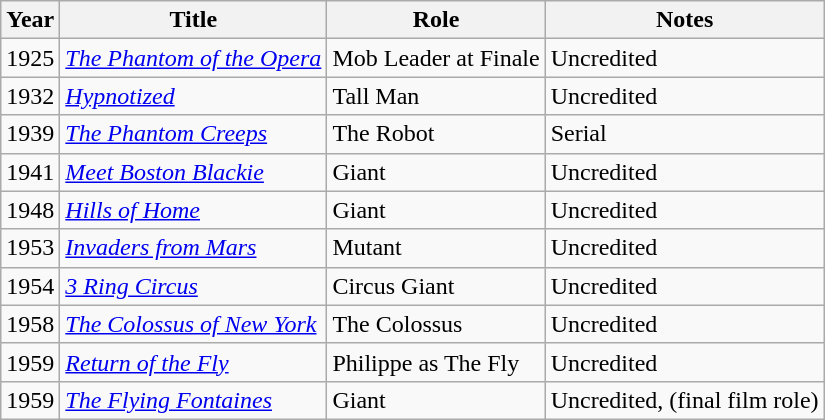<table class="wikitable">
<tr>
<th>Year</th>
<th>Title</th>
<th>Role</th>
<th>Notes</th>
</tr>
<tr>
<td>1925</td>
<td><em><a href='#'>The Phantom of the Opera</a></em></td>
<td>Mob Leader at Finale</td>
<td>Uncredited</td>
</tr>
<tr>
<td>1932</td>
<td><em><a href='#'>Hypnotized</a></em></td>
<td>Tall Man</td>
<td>Uncredited</td>
</tr>
<tr>
<td>1939</td>
<td><em><a href='#'>The Phantom Creeps</a></em></td>
<td>The Robot</td>
<td>Serial</td>
</tr>
<tr>
<td>1941</td>
<td><em><a href='#'>Meet Boston Blackie</a></em></td>
<td>Giant</td>
<td>Uncredited</td>
</tr>
<tr>
<td>1948</td>
<td><em><a href='#'>Hills of Home</a></em></td>
<td>Giant</td>
<td>Uncredited</td>
</tr>
<tr>
<td>1953</td>
<td><em><a href='#'>Invaders from Mars</a></em></td>
<td>Mutant</td>
<td>Uncredited</td>
</tr>
<tr>
<td>1954</td>
<td><em><a href='#'>3 Ring Circus</a></em></td>
<td>Circus Giant</td>
<td>Uncredited</td>
</tr>
<tr>
<td>1958</td>
<td><em><a href='#'>The Colossus of New York</a></em></td>
<td>The Colossus</td>
<td>Uncredited</td>
</tr>
<tr>
<td>1959</td>
<td><em><a href='#'>Return of the Fly</a></em></td>
<td>Philippe as The Fly</td>
<td>Uncredited</td>
</tr>
<tr>
<td>1959</td>
<td><em><a href='#'>The Flying Fontaines</a></em></td>
<td>Giant</td>
<td>Uncredited, (final film role)</td>
</tr>
</table>
